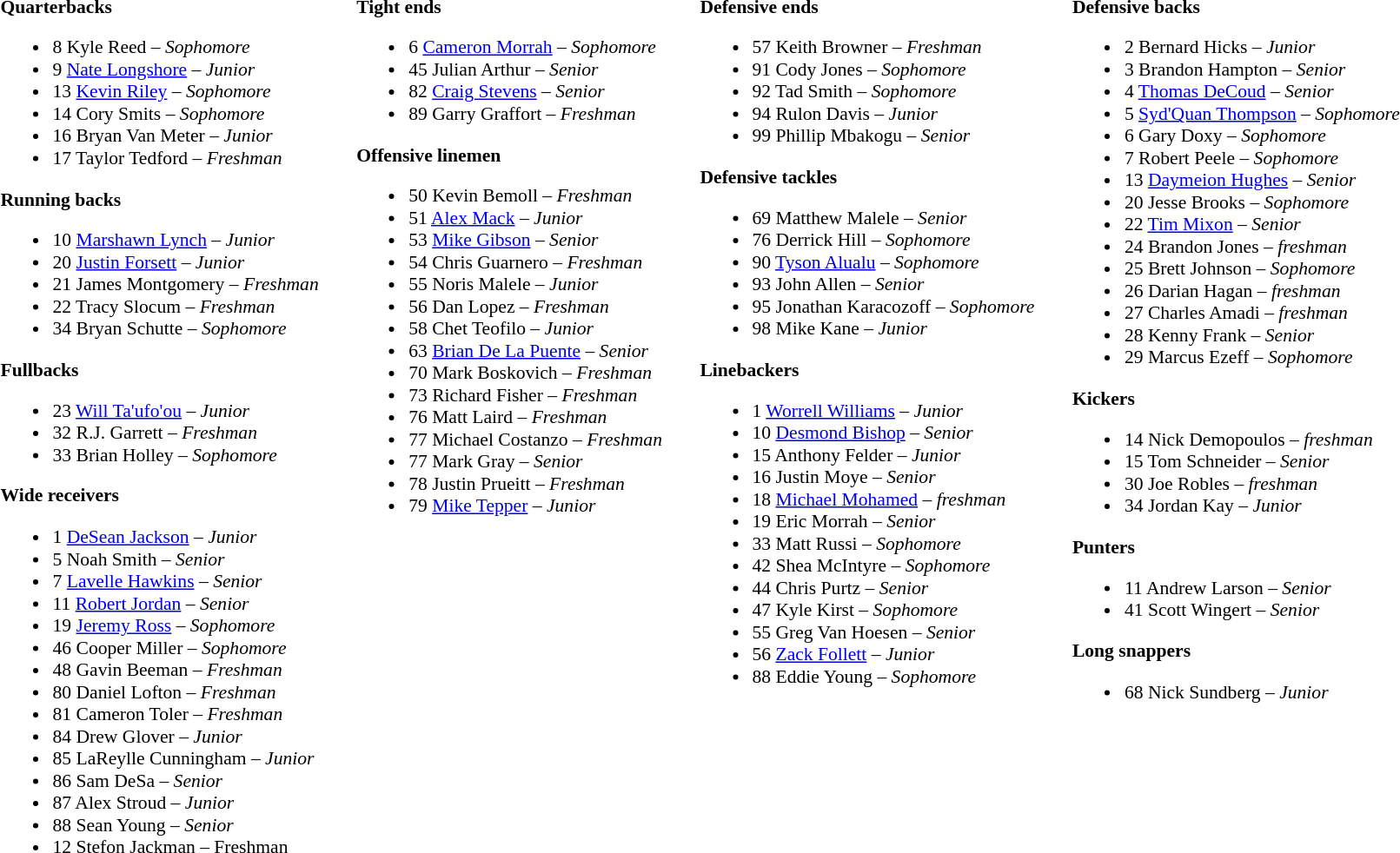<table class="toccolours" style="border-collapse: collapse; font-size:90%;">
<tr>
<td colspan="7" style="text-align:center;"></td>
</tr>
<tr>
<td valign="top"><br><strong>Quarterbacks</strong><ul><li>8 Kyle Reed – <em>Sophomore</em></li><li>9 <a href='#'>Nate Longshore</a> – <em>Junior</em></li><li>13 <a href='#'>Kevin Riley</a> – <em>Sophomore</em></li><li>14 Cory Smits – <em>Sophomore</em></li><li>16 Bryan Van Meter – <em>Junior</em></li><li>17 Taylor Tedford – <em> Freshman</em></li></ul><strong>Running backs</strong><ul><li>10 <a href='#'>Marshawn Lynch</a> – <em>Junior</em></li><li>20 <a href='#'>Justin Forsett</a> – <em>Junior</em></li><li>21 James Montgomery – <em> Freshman</em></li><li>22 Tracy Slocum – <em> Freshman</em></li><li>34 Bryan Schutte – <em>Sophomore</em></li></ul><strong>Fullbacks</strong><ul><li>23 <a href='#'>Will Ta'ufo'ou</a> – <em>Junior</em></li><li>32 R.J. Garrett – <em> Freshman</em></li><li>33 Brian Holley – <em>Sophomore</em></li></ul><strong>Wide receivers</strong><ul><li>1 <a href='#'>DeSean Jackson</a> – <em>Junior</em></li><li>5 Noah Smith – <em>Senior</em></li><li>7 <a href='#'>Lavelle Hawkins</a> – <em>Senior</em></li><li>11 <a href='#'>Robert Jordan</a> – <em>Senior</em></li><li>19 <a href='#'>Jeremy Ross</a> – <em>Sophomore</em></li><li>46 Cooper Miller – <em>Sophomore</em></li><li>48 Gavin Beeman – <em> Freshman</em></li><li>80 Daniel Lofton – <em> Freshman</em></li><li>81 Cameron Toler – <em> Freshman</em></li><li>84 Drew Glover – <em>Junior</em></li><li>85 LaReylle Cunningham – <em>Junior</em></li><li>86 Sam DeSa – <em>Senior</em></li><li>87 Alex Stroud – <em>Junior</em></li><li>88 Sean Young – <em>Senior</em></li><li>12 Stefon Jackman – Freshman</li></ul></td>
<td width="25"> </td>
<td valign="top"><br><strong>Tight ends</strong><ul><li>6 <a href='#'>Cameron Morrah</a> – <em>Sophomore</em></li><li>45 Julian Arthur – <em>Senior</em></li><li>82 <a href='#'>Craig Stevens</a> – <em>Senior</em></li><li>89 Garry Graffort – <em> Freshman</em></li></ul><strong>Offensive linemen</strong><ul><li>50 Kevin Bemoll – <em> Freshman</em></li><li>51 <a href='#'>Alex Mack</a> – <em>Junior</em></li><li>53 <a href='#'>Mike Gibson</a> – <em>Senior</em></li><li>54 Chris Guarnero – <em> Freshman</em></li><li>55 Noris Malele – <em>Junior</em></li><li>56 Dan Lopez – <em> Freshman</em></li><li>58 Chet Teofilo – <em>Junior</em></li><li>63 <a href='#'>Brian De La Puente</a> – <em>Senior</em></li><li>70 Mark Boskovich – <em> Freshman</em></li><li>73 Richard Fisher – <em> Freshman</em></li><li>76 Matt Laird – <em> Freshman</em></li><li>77 Michael Costanzo – <em> Freshman</em></li><li>77 Mark Gray – <em>Senior</em></li><li>78 Justin Prueitt – <em> Freshman</em></li><li>79 <a href='#'>Mike Tepper</a> – <em>Junior</em></li></ul></td>
<td width="25"> </td>
<td valign="top"><br><strong>Defensive ends</strong><ul><li>57 Keith Browner – <em> Freshman</em></li><li>91 Cody Jones – <em>Sophomore</em></li><li>92 Tad Smith – <em>Sophomore</em></li><li>94 Rulon Davis – <em>Junior</em></li><li>99 Phillip Mbakogu – <em>Senior</em></li></ul><strong>Defensive tackles</strong><ul><li>69 Matthew Malele – <em>Senior</em></li><li>76 Derrick Hill – <em>Sophomore</em></li><li>90 <a href='#'>Tyson Alualu</a> – <em>Sophomore</em></li><li>93 John Allen – <em>Senior</em></li><li>95 Jonathan Karacozoff – <em>Sophomore</em></li><li>98 Mike Kane – <em>Junior</em></li></ul><strong>Linebackers</strong><ul><li>1  <a href='#'>Worrell Williams</a> – <em>Junior</em></li><li>10 <a href='#'>Desmond Bishop</a> – <em>Senior</em></li><li>15 Anthony Felder – <em>Junior</em></li><li>16 Justin Moye – <em>Senior</em></li><li>18 <a href='#'>Michael Mohamed</a> – <em> freshman</em></li><li>19 Eric Morrah – <em>Senior</em></li><li>33 Matt Russi – <em>Sophomore</em></li><li>42 Shea McIntyre – <em>Sophomore</em></li><li>44 Chris Purtz – <em>Senior</em></li><li>47 Kyle Kirst – <em>Sophomore</em></li><li>55 Greg Van Hoesen – <em>Senior</em></li><li>56 <a href='#'>Zack Follett</a> – <em>Junior</em></li><li>88 Eddie Young – <em>Sophomore</em></li></ul></td>
<td width="25"> </td>
<td valign="top"><br><strong>Defensive backs</strong><ul><li>2 Bernard Hicks – <em>Junior</em></li><li>3 Brandon Hampton – <em>Senior</em></li><li>4 <a href='#'>Thomas DeCoud</a> – <em>Senior</em></li><li>5 <a href='#'>Syd'Quan Thompson</a> – <em>Sophomore</em></li><li>6 Gary Doxy – <em>Sophomore</em></li><li>7 Robert Peele – <em>Sophomore</em></li><li>13 <a href='#'>Daymeion Hughes</a> – <em>Senior</em></li><li>20 Jesse Brooks – <em>Sophomore</em></li><li>22 <a href='#'>Tim Mixon</a> – <em>Senior</em></li><li>24 Brandon Jones – <em> freshman</em></li><li>25 Brett Johnson – <em>Sophomore</em></li><li>26 Darian Hagan – <em> freshman</em></li><li>27 Charles Amadi – <em> freshman</em></li><li>28 Kenny Frank – <em>Senior</em></li><li>29 Marcus Ezeff – <em>Sophomore</em></li></ul><strong>Kickers</strong><ul><li>14 Nick Demopoulos – <em> freshman</em></li><li>15 Tom Schneider – <em>Senior</em></li><li>30 Joe Robles – <em> freshman</em></li><li>34 Jordan Kay – <em>Junior</em></li></ul><strong>Punters</strong><ul><li>11 Andrew Larson – <em>Senior</em></li><li>41 Scott Wingert – <em>Senior</em></li></ul><strong>Long snappers</strong><ul><li>68 Nick Sundberg – <em>Junior</em></li></ul></td>
</tr>
</table>
